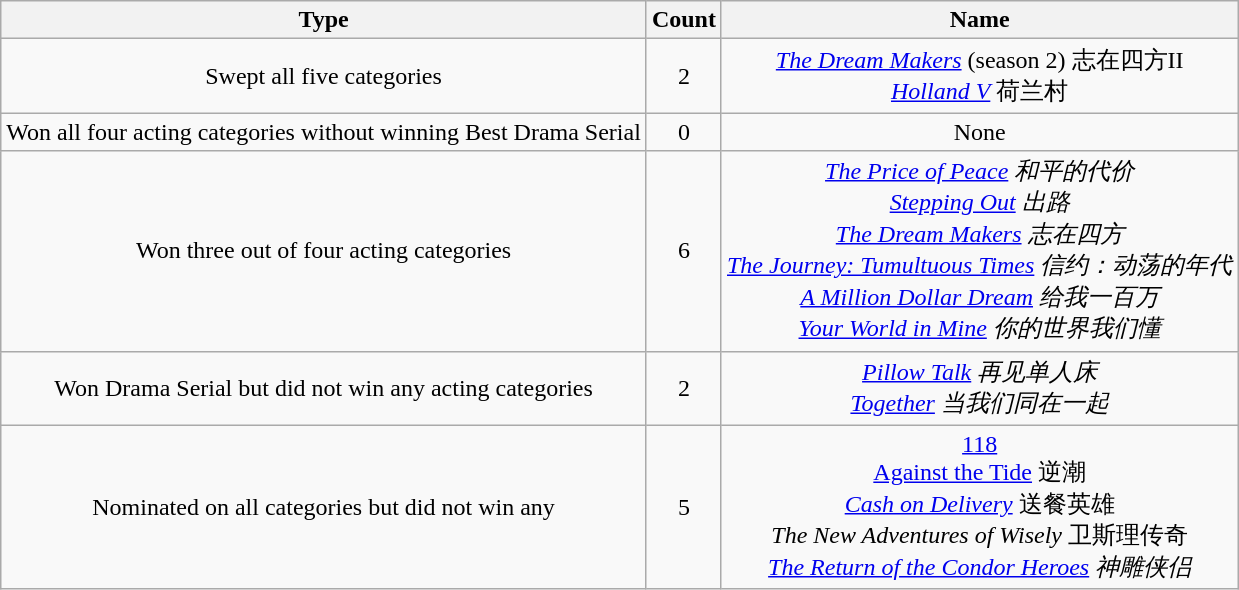<table class="wikitable" style="text-align:center;">
<tr>
<th scope="col" align="center">Type</th>
<th scope="col" align="center">Count</th>
<th scope="col" align="center">Name</th>
</tr>
<tr>
<td>Swept all five categories</td>
<td>2</td>
<td><em><a href='#'>The Dream Makers</a></em> (season 2) 志在四方II<br><em><a href='#'>Holland V</a></em> 荷兰村</td>
</tr>
<tr>
<td>Won all four acting categories without winning Best Drama Serial</td>
<td>0</td>
<td>None</td>
</tr>
<tr>
<td>Won three out of four acting categories</td>
<td>6</td>
<td><em><a href='#'>The Price of Peace</a> 和平的代价</em><br><em><a href='#'>Stepping Out</a> 出路</em><br><em><a href='#'>The Dream Makers</a> 志在四方</em><br><em><a href='#'>The Journey: Tumultuous Times</a> 信约：动荡的年代</em><br><em><a href='#'>A Million Dollar Dream</a> 给我一百万</em><br><em><a href='#'>Your World in Mine</a> 你的世界我们懂</em></td>
</tr>
<tr>
<td>Won Drama Serial but did not win any acting categories</td>
<td>2</td>
<td><em><a href='#'>Pillow Talk</a> 再见单人床</em><br><em><a href='#'>Together</a> 当我们同在一起</em></td>
</tr>
<tr>
<td>Nominated on all categories but did not win any</td>
<td>5</td>
<td><a href='#'>118</a><br><a href='#'>Against the Tide</a> 逆潮<br><em><a href='#'>Cash on Delivery</a></em> 送餐英雄<br><em>The New Adventures of Wisely</em> 卫斯理传奇<br><em><a href='#'>The Return of the Condor Heroes</a> 神雕侠侣</em></td>
</tr>
</table>
